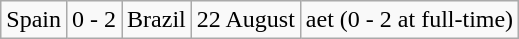<table class="wikitable">
<tr>
<td>Spain</td>
<td>0 - 2</td>
<td>Brazil</td>
<td>22 August</td>
<td>aet (0 - 2 at full-time)</td>
</tr>
</table>
